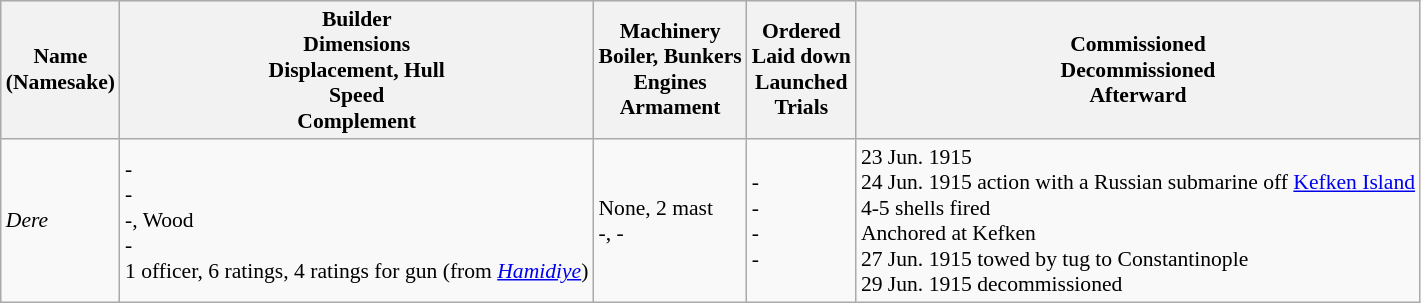<table class="wikitable" style="font-size:90%;">
<tr bgcolor="#e6e9ff">
<th>Name<br>(Namesake)</th>
<th>Builder<br>Dimensions<br>Displacement, Hull<br>Speed<br>Complement</th>
<th>Machinery<br>Boiler, Bunkers<br>Engines<br>Armament</th>
<th>Ordered<br>Laid down<br>Launched<br>Trials</th>
<th>Commissioned<br>Decommissioned<br>Afterward</th>
</tr>
<tr ---->
<td><em>Dere</em></td>
<td>-<br>-<br>-, Wood<br>-<br>1 officer, 6 ratings, 4 ratings for gun (from <a href='#'><em>Hamidiye</em></a>)</td>
<td>None, 2 mast<br>-, -<br></td>
<td>-<br>-<br>-<br>-</td>
<td>23 Jun. 1915<br>24 Jun. 1915 action with a Russian submarine off <a href='#'>Kefken Island</a><br>4-5 shells fired<br>Anchored at Kefken<br>27 Jun. 1915 towed by tug to Constantinople<br>29 Jun. 1915 decommissioned</td>
</tr>
</table>
